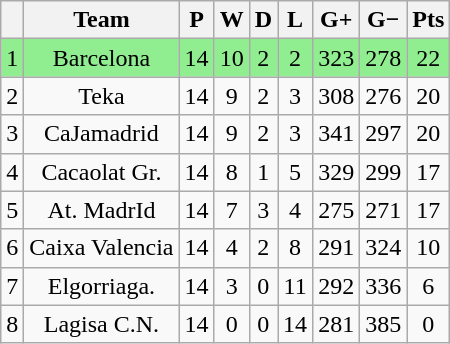<table class="wikitable sortable" style="text-align: center;">
<tr>
<th align="center"></th>
<th align="center">Team</th>
<th align="center">P</th>
<th align="center">W</th>
<th align="center">D</th>
<th align="center">L</th>
<th align="center">G+</th>
<th align="center">G−</th>
<th align="center">Pts</th>
</tr>
<tr style="background: #90EE90;">
<td>1</td>
<td>Barcelona</td>
<td>14</td>
<td>10</td>
<td>2</td>
<td>2</td>
<td>323</td>
<td>278</td>
<td>22</td>
</tr>
<tr>
<td>2</td>
<td>Teka</td>
<td>14</td>
<td>9</td>
<td>2</td>
<td>3</td>
<td>308</td>
<td>276</td>
<td>20</td>
</tr>
<tr>
<td>3</td>
<td>CaJamadrid</td>
<td>14</td>
<td>9</td>
<td>2</td>
<td>3</td>
<td>341</td>
<td>297</td>
<td>20</td>
</tr>
<tr>
<td>4</td>
<td>Cacaolat Gr.</td>
<td>14</td>
<td>8</td>
<td>1</td>
<td>5</td>
<td>329</td>
<td>299</td>
<td>17</td>
</tr>
<tr>
<td>5</td>
<td>At. MadrId</td>
<td>14</td>
<td>7</td>
<td>3</td>
<td>4</td>
<td>275</td>
<td>271</td>
<td>17</td>
</tr>
<tr>
<td>6</td>
<td>Caixa Valencia</td>
<td>14</td>
<td>4</td>
<td>2</td>
<td>8</td>
<td>291</td>
<td>324</td>
<td>10</td>
</tr>
<tr>
<td>7</td>
<td>Elgorriaga.</td>
<td>14</td>
<td>3</td>
<td>0</td>
<td>11</td>
<td>292</td>
<td>336</td>
<td>6</td>
</tr>
<tr>
<td>8</td>
<td>Lagisa C.N.</td>
<td>14</td>
<td>0</td>
<td>0</td>
<td>14</td>
<td>281</td>
<td>385</td>
<td>0</td>
</tr>
</table>
